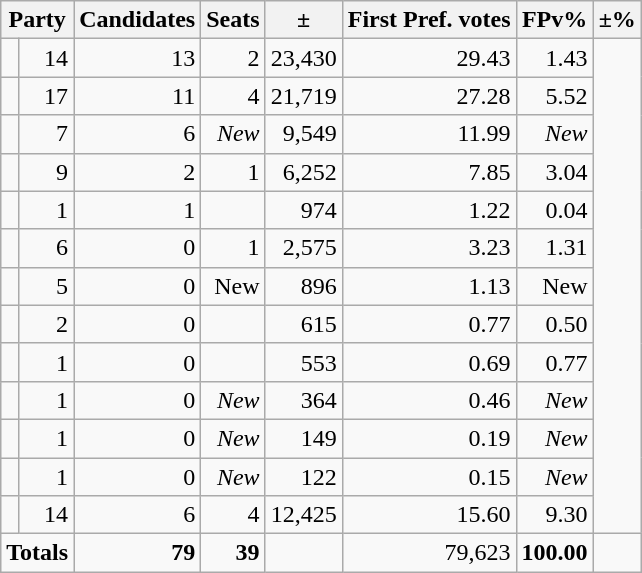<table class=wikitable>
<tr>
<th colspan=2 align=center>Party</th>
<th valign=top>Candidates</th>
<th valign=top>Seats</th>
<th valign=top>±</th>
<th valign=top>First Pref. votes</th>
<th valign=top>FPv%</th>
<th valign=top>±%</th>
</tr>
<tr>
<td></td>
<td align=right>14</td>
<td align=right>13</td>
<td align=right>2</td>
<td align=right>23,430</td>
<td align=right>29.43</td>
<td align=right>1.43</td>
</tr>
<tr>
<td></td>
<td align=right>17</td>
<td align=right>11</td>
<td align=right>4</td>
<td align=right>21,719</td>
<td align=right>27.28</td>
<td align=right>5.52</td>
</tr>
<tr>
<td></td>
<td align=right>7</td>
<td align=right>6</td>
<td align=right><em>New</em></td>
<td align=right>9,549</td>
<td align=right>11.99</td>
<td align=right><em>New</em></td>
</tr>
<tr>
<td></td>
<td align=right>9</td>
<td align=right>2</td>
<td align=right>1</td>
<td align=right>6,252</td>
<td align=right>7.85</td>
<td align=right>3.04</td>
</tr>
<tr>
<td></td>
<td align=right>1</td>
<td align=right>1</td>
<td align=right></td>
<td align=right>974</td>
<td align=right>1.22</td>
<td align=right>0.04</td>
</tr>
<tr>
<td></td>
<td align=right>6</td>
<td align=right>0</td>
<td align=right>1</td>
<td align=right>2,575</td>
<td align=right>3.23</td>
<td align=right>1.31</td>
</tr>
<tr>
<td></td>
<td align=right>5</td>
<td align=right>0</td>
<td align=right>New</td>
<td align=right>896</td>
<td align=right>1.13</td>
<td align=right>New</td>
</tr>
<tr>
<td></td>
<td align=right>2</td>
<td align=right>0</td>
<td align=right></td>
<td align=right>615</td>
<td align=right>0.77</td>
<td align=right>0.50</td>
</tr>
<tr>
<td></td>
<td align=right>1</td>
<td align=right>0</td>
<td align=right></td>
<td align=right>553</td>
<td align=right>0.69</td>
<td align=right>0.77</td>
</tr>
<tr>
<td></td>
<td align=right>1</td>
<td align=right>0</td>
<td align=right><em>New</em></td>
<td align=right>364</td>
<td align=right>0.46</td>
<td align=right><em>New</em></td>
</tr>
<tr>
<td></td>
<td align=right>1</td>
<td align=right>0</td>
<td align=right><em>New</em></td>
<td align=right>149</td>
<td align=right>0.19</td>
<td align=right><em>New</em></td>
</tr>
<tr>
<td></td>
<td align=right>1</td>
<td align=right>0</td>
<td align=right><em>New</em></td>
<td align=right>122</td>
<td align=right>0.15</td>
<td align=right><em>New</em></td>
</tr>
<tr>
<td></td>
<td align=right>14</td>
<td align=right>6</td>
<td align=right>4</td>
<td align=right>12,425</td>
<td align=right>15.60</td>
<td align=right>9.30</td>
</tr>
<tr>
<td colspan=2 align=center><strong>Totals</strong></td>
<td align=right><strong>79</strong></td>
<td align=right><strong>39</strong></td>
<td align=center></td>
<td align=right>79,623</td>
<td align=center><strong>100.00</strong></td>
<td align=center></td>
</tr>
</table>
